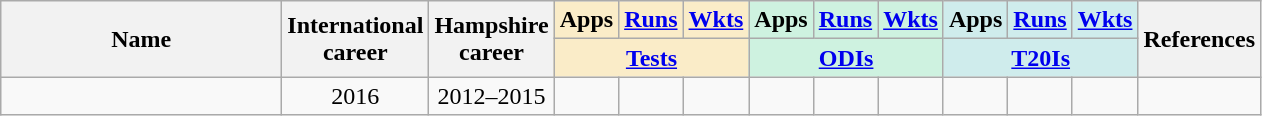<table class="wikitable sortable" style="text-align: center;">
<tr>
<th style="width:180px" rowspan="2">Name</th>
<th rowspan="2">International<br>career</th>
<th rowspan="2">Hampshire<br>career</th>
<th style="background:#faecc8">Apps</th>
<th style="background:#faecc8"><a href='#'>Runs</a></th>
<th style="background:#faecc8"><a href='#'>Wkts</a></th>
<th style="background:#cef2e0">Apps</th>
<th style="background:#cef2e0"><a href='#'>Runs</a></th>
<th style="background:#cef2e0"><a href='#'>Wkts</a></th>
<th style="background:#CFECEC">Apps</th>
<th style="background:#CFECEC"><a href='#'>Runs</a></th>
<th style="background:#CFECEC"><a href='#'>Wkts</a></th>
<th class="unsortable" rowspan="2">References</th>
</tr>
<tr class="unsortable">
<th colspan="3" style="background:#faecc8"><a href='#'>Tests</a></th>
<th colspan="3" style="background:#cef2e0"><a href='#'>ODIs</a></th>
<th colspan="3" style="background:#CFECEC"><a href='#'>T20Is</a></th>
</tr>
<tr>
<td></td>
<td>2016</td>
<td>2012–2015</td>
<td></td>
<td></td>
<td></td>
<td></td>
<td></td>
<td></td>
<td></td>
<td></td>
<td></td>
<td></td>
</tr>
</table>
